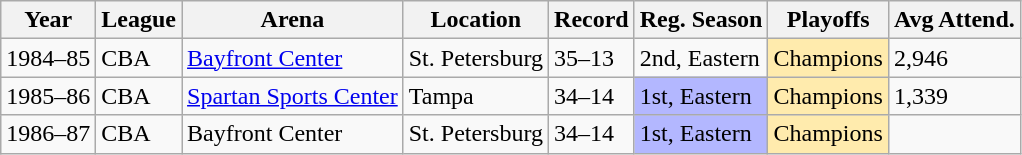<table class="wikitable">
<tr>
<th>Year</th>
<th>League</th>
<th>Arena</th>
<th>Location</th>
<th>Record</th>
<th>Reg. Season</th>
<th>Playoffs</th>
<th>Avg Attend.</th>
</tr>
<tr>
<td>1984–85</td>
<td>CBA</td>
<td><a href='#'>Bayfront Center</a></td>
<td>St. Petersburg</td>
<td>35–13</td>
<td>2nd, Eastern</td>
<td bgcolor="FFEBAD">Champions</td>
<td>2,946</td>
</tr>
<tr>
<td>1985–86</td>
<td>CBA</td>
<td><a href='#'>Spartan Sports Center</a></td>
<td>Tampa</td>
<td>34–14</td>
<td bgcolor="B3B7FF">1st, Eastern</td>
<td bgcolor="FFEBAD">Champions</td>
<td>1,339</td>
</tr>
<tr>
<td>1986–87</td>
<td>CBA</td>
<td>Bayfront Center</td>
<td>St. Petersburg</td>
<td>34–14</td>
<td bgcolor="B3B7FF">1st, Eastern</td>
<td bgcolor="FFEBAD">Champions</td>
<td></td>
</tr>
</table>
